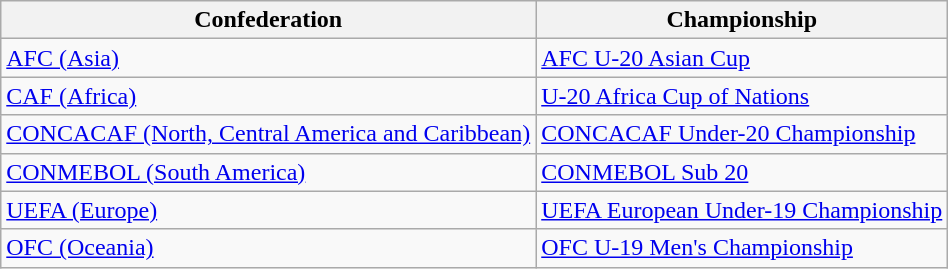<table class=wikitable>
<tr>
<th>Confederation</th>
<th>Championship</th>
</tr>
<tr>
<td><a href='#'>AFC (Asia)</a></td>
<td><a href='#'>AFC U-20 Asian Cup</a></td>
</tr>
<tr>
<td><a href='#'>CAF (Africa)</a></td>
<td><a href='#'>U-20 Africa Cup of Nations</a></td>
</tr>
<tr>
<td><a href='#'>CONCACAF (North, Central America and Caribbean)</a></td>
<td><a href='#'>CONCACAF Under-20 Championship</a></td>
</tr>
<tr>
<td><a href='#'>CONMEBOL (South America)</a></td>
<td><a href='#'>CONMEBOL Sub 20</a></td>
</tr>
<tr>
<td><a href='#'>UEFA (Europe)</a></td>
<td><a href='#'>UEFA European Under-19 Championship</a></td>
</tr>
<tr>
<td><a href='#'>OFC (Oceania)</a></td>
<td><a href='#'>OFC U-19 Men's Championship</a></td>
</tr>
</table>
